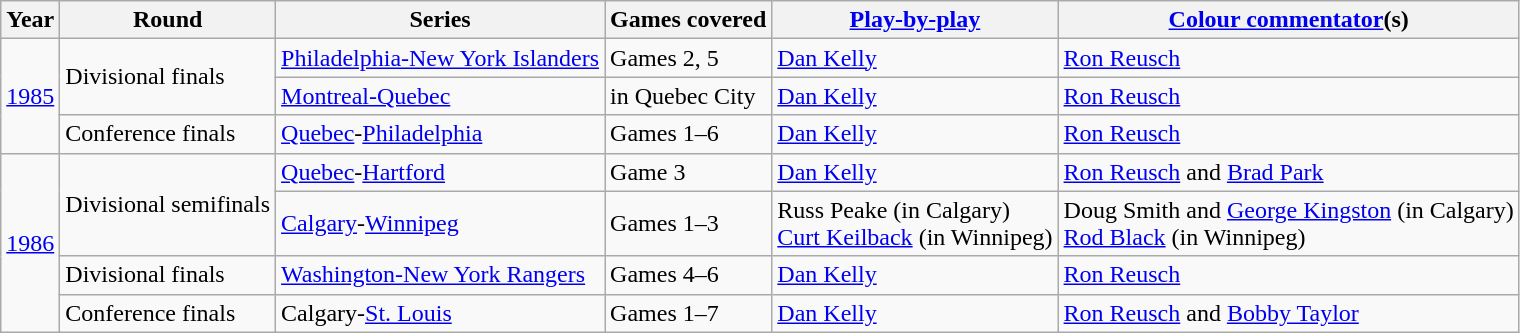<table class="wikitable">
<tr>
<th>Year</th>
<th>Round</th>
<th>Series</th>
<th>Games covered</th>
<th><a href='#'>Play-by-play</a></th>
<th><a href='#'>Colour commentator</a>(s)</th>
</tr>
<tr>
<td rowspan=3><a href='#'>1985</a></td>
<td rowspan=2>Divisional finals</td>
<td><a href='#'>Philadelphia-New York Islanders</a></td>
<td>Games 2, 5</td>
<td><a href='#'>Dan Kelly</a></td>
<td><a href='#'>Ron Reusch</a></td>
</tr>
<tr>
<td><a href='#'>Montreal-Quebec</a></td>
<td>in Quebec City</td>
<td><a href='#'>Dan Kelly</a></td>
<td><a href='#'>Ron Reusch</a></td>
</tr>
<tr>
<td>Conference finals</td>
<td><a href='#'>Quebec</a>-<a href='#'>Philadelphia</a></td>
<td>Games 1–6</td>
<td><a href='#'>Dan Kelly</a></td>
<td><a href='#'>Ron Reusch</a></td>
</tr>
<tr>
<td rowspan=4><a href='#'>1986</a></td>
<td rowspan=2>Divisional semifinals</td>
<td><a href='#'>Quebec</a>-<a href='#'>Hartford</a></td>
<td>Game 3</td>
<td><a href='#'>Dan Kelly</a></td>
<td><a href='#'>Ron Reusch</a> and <a href='#'>Brad Park</a></td>
</tr>
<tr>
<td><a href='#'>Calgary</a>-<a href='#'>Winnipeg</a></td>
<td>Games 1–3</td>
<td>Russ Peake (in Calgary)<br><a href='#'>Curt Keilback</a> (in Winnipeg)</td>
<td>Doug Smith and <a href='#'>George Kingston</a> (in Calgary)<br><a href='#'>Rod Black</a> (in Winnipeg)</td>
</tr>
<tr>
<td>Divisional finals</td>
<td><a href='#'>Washington-New York Rangers</a></td>
<td>Games 4–6</td>
<td><a href='#'>Dan Kelly</a></td>
<td><a href='#'>Ron Reusch</a></td>
</tr>
<tr>
<td>Conference finals</td>
<td>Calgary-<a href='#'>St. Louis</a></td>
<td>Games 1–7</td>
<td><a href='#'>Dan Kelly</a></td>
<td><a href='#'>Ron Reusch</a> and <a href='#'>Bobby Taylor</a></td>
</tr>
</table>
